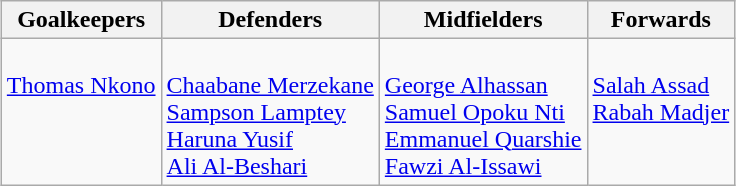<table class="wikitable" style="margin:0 auto">
<tr>
<th>Goalkeepers</th>
<th>Defenders</th>
<th>Midfielders</th>
<th>Forwards</th>
</tr>
<tr>
<td align=left valign=top><br> <a href='#'>Thomas Nkono</a></td>
<td align=left valign=top><br> <a href='#'>Chaabane Merzekane</a> <br>
 <a href='#'>Sampson Lamptey</a> <br>
 <a href='#'>Haruna Yusif</a> <br>
 <a href='#'>Ali Al-Beshari</a></td>
<td align=left valign=top><br> <a href='#'>George Alhassan</a> <br>
 <a href='#'>Samuel Opoku Nti</a> <br>
 <a href='#'>Emmanuel Quarshie</a> <br>
 <a href='#'>Fawzi Al-Issawi</a></td>
<td align=left valign=top><br> <a href='#'>Salah Assad</a> <br>
 <a href='#'>Rabah Madjer</a></td>
</tr>
</table>
